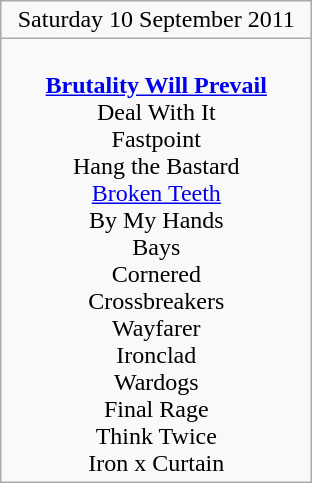<table class="wikitable">
<tr>
<td colspan="4" style="text-align:center;">Saturday 10 September 2011</td>
</tr>
<tr>
<td style="text-align:center; vertical-align:top; width:200px;"><br><strong><a href='#'>Brutality Will Prevail</a></strong><br>
Deal With It<br>
Fastpoint<br>
Hang the Bastard<br>
<a href='#'>Broken Teeth</a><br>
By My Hands<br>
Bays<br>
Cornered<br>
Crossbreakers<br>
Wayfarer<br>
Ironclad<br>
Wardogs<br>
Final Rage<br>
Think Twice<br>
Iron x Curtain</td>
</tr>
</table>
